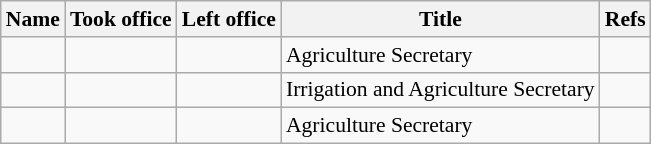<table class="wikitable plainrowheaders sortable" style="font-size:90%; text-align:left;">
<tr>
<th scope=col>Name</th>
<th scope=col>Took office</th>
<th scope=col>Left office</th>
<th scope=col>Title</th>
<th scope=col class=unsortable>Refs</th>
</tr>
<tr>
<td></td>
<td align=center></td>
<td align=center></td>
<td>Agriculture Secretary</td>
<td align=center></td>
</tr>
<tr>
<td></td>
<td align=center></td>
<td align=center></td>
<td>Irrigation and Agriculture Secretary</td>
<td align=center></td>
</tr>
<tr>
<td></td>
<td align=center></td>
<td align=center></td>
<td>Agriculture Secretary</td>
<td align=center></td>
</tr>
</table>
